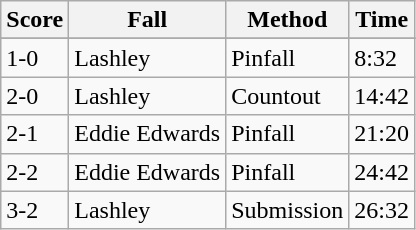<table style="font-size: 100%" class="wikitable">
<tr>
<th><strong>Score</strong></th>
<th><strong>Fall</strong></th>
<th>Method</th>
<th><strong>Time</strong></th>
</tr>
<tr>
</tr>
<tr>
<td>1-0</td>
<td>Lashley</td>
<td>Pinfall</td>
<td>8:32</td>
</tr>
<tr>
<td>2-0</td>
<td>Lashley</td>
<td>Countout</td>
<td>14:42</td>
</tr>
<tr>
<td>2-1</td>
<td>Eddie Edwards</td>
<td>Pinfall</td>
<td>21:20</td>
</tr>
<tr>
<td>2-2</td>
<td>Eddie Edwards</td>
<td>Pinfall</td>
<td>24:42</td>
</tr>
<tr>
<td>3-2</td>
<td>Lashley</td>
<td>Submission</td>
<td>26:32</td>
</tr>
</table>
